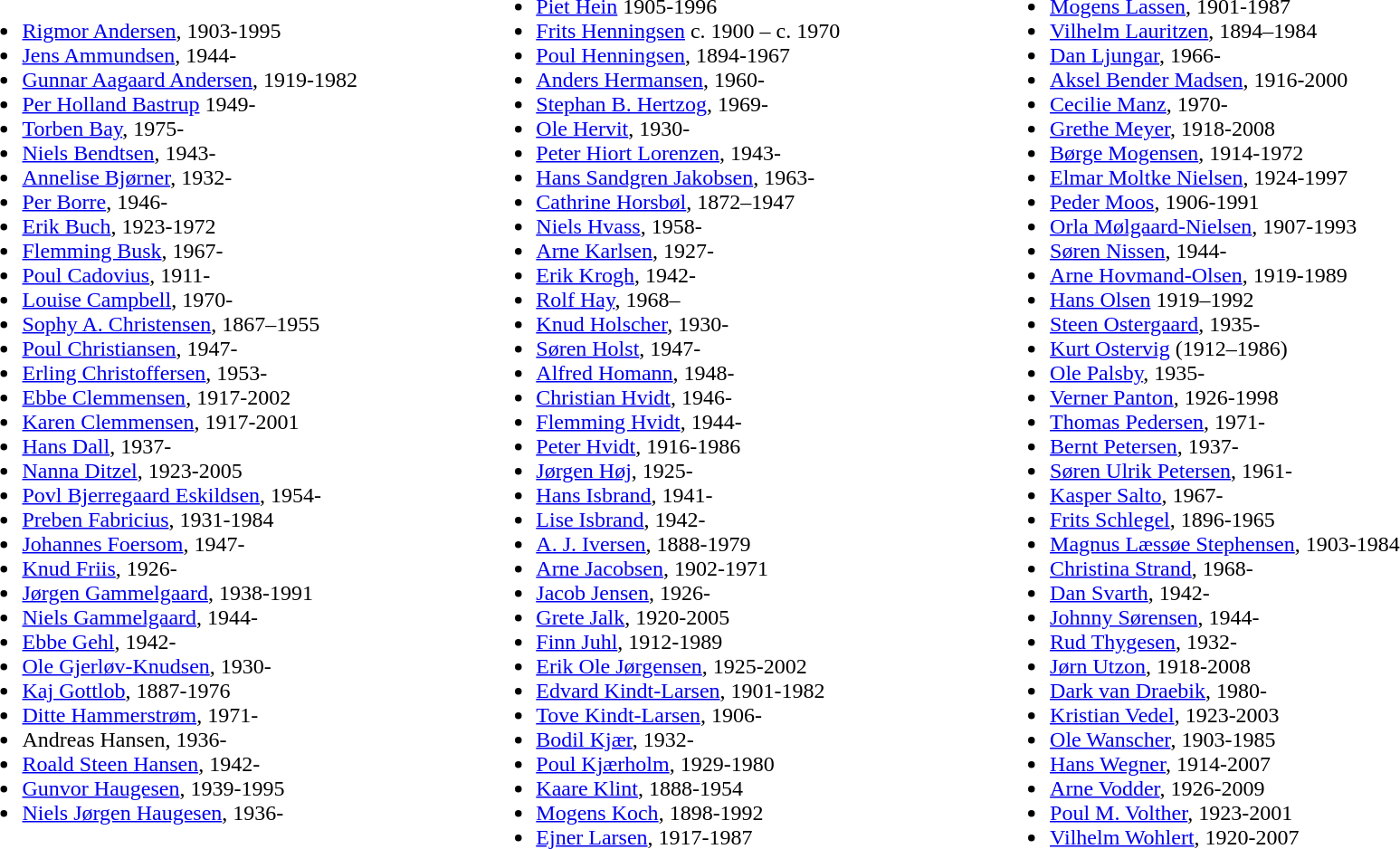<table width=90%>
<tr>
<td width=30%><br><ul><li><a href='#'>Rigmor Andersen</a>, 1903-1995</li><li><a href='#'>Jens Ammundsen</a>, 1944-</li><li><a href='#'>Gunnar Aagaard Andersen</a>, 1919-1982</li><li><a href='#'>Per Holland Bastrup</a> 1949-</li><li><a href='#'>Torben Bay</a>, 1975-</li><li><a href='#'>Niels Bendtsen</a>, 1943-</li><li><a href='#'>Annelise Bjørner</a>, 1932-</li><li><a href='#'>Per Borre</a>, 1946-</li><li><a href='#'>Erik Buch</a>, 1923-1972</li><li><a href='#'>Flemming Busk</a>, 1967-</li><li><a href='#'>Poul Cadovius</a>, 1911-</li><li><a href='#'>Louise Campbell</a>, 1970-</li><li><a href='#'>Sophy A. Christensen</a>, 1867–1955</li><li><a href='#'>Poul Christiansen</a>, 1947-</li><li><a href='#'>Erling Christoffersen</a>, 1953-</li><li><a href='#'>Ebbe Clemmensen</a>, 1917-2002</li><li><a href='#'>Karen Clemmensen</a>, 1917-2001</li><li><a href='#'>Hans Dall</a>, 1937-</li><li><a href='#'>Nanna Ditzel</a>, 1923-2005</li><li><a href='#'>Povl Bjerregaard Eskildsen</a>, 1954-</li><li><a href='#'>Preben Fabricius</a>, 1931-1984</li><li><a href='#'>Johannes Foersom</a>, 1947-</li><li><a href='#'>Knud Friis</a>, 1926-</li><li><a href='#'>Jørgen Gammelgaard</a>, 1938-1991</li><li><a href='#'>Niels Gammelgaard</a>, 1944-</li><li><a href='#'>Ebbe Gehl</a>, 1942-</li><li><a href='#'>Ole Gjerløv-Knudsen</a>, 1930-</li><li><a href='#'>Kaj Gottlob</a>, 1887-1976</li><li><a href='#'>Ditte Hammerstrøm</a>, 1971-</li><li>Andreas Hansen, 1936-</li><li><a href='#'>Roald Steen Hansen</a>, 1942-</li><li><a href='#'>Gunvor Haugesen</a>, 1939-1995</li><li><a href='#'>Niels Jørgen Haugesen</a>, 1936-</li></ul></td>
<td width=30%><br><ul><li><a href='#'>Piet Hein</a> 1905-1996</li><li><a href='#'>Frits Henningsen</a> c. 1900 – c. 1970</li><li><a href='#'>Poul Henningsen</a>, 1894-1967</li><li><a href='#'>Anders Hermansen</a>, 1960-</li><li><a href='#'>Stephan B. Hertzog</a>, 1969-</li><li><a href='#'>Ole Hervit</a>, 1930-</li><li><a href='#'>Peter Hiort Lorenzen</a>, 1943-</li><li><a href='#'>Hans Sandgren Jakobsen</a>, 1963-</li><li><a href='#'>Cathrine Horsbøl</a>, 1872–1947</li><li><a href='#'>Niels Hvass</a>, 1958-</li><li><a href='#'>Arne Karlsen</a>, 1927-</li><li><a href='#'>Erik Krogh</a>, 1942-</li><li><a href='#'>Rolf Hay</a>, 1968–</li><li><a href='#'>Knud Holscher</a>, 1930-</li><li><a href='#'>Søren Holst</a>, 1947-</li><li><a href='#'>Alfred Homann</a>, 1948-</li><li><a href='#'>Christian Hvidt</a>, 1946-</li><li><a href='#'>Flemming Hvidt</a>, 1944-</li><li><a href='#'>Peter Hvidt</a>, 1916-1986</li><li><a href='#'>Jørgen Høj</a>, 1925-</li><li><a href='#'>Hans Isbrand</a>, 1941-</li><li><a href='#'>Lise Isbrand</a>, 1942-</li><li><a href='#'>A. J. Iversen</a>, 1888-1979</li><li><a href='#'>Arne Jacobsen</a>, 1902-1971</li><li><a href='#'>Jacob Jensen</a>, 1926-</li><li><a href='#'>Grete Jalk</a>, 1920-2005</li><li><a href='#'>Finn Juhl</a>, 1912-1989</li><li><a href='#'>Erik Ole Jørgensen</a>, 1925-2002</li><li><a href='#'>Edvard Kindt-Larsen</a>, 1901-1982</li><li><a href='#'>Tove Kindt-Larsen</a>, 1906-</li><li><a href='#'>Bodil Kjær</a>, 1932-</li><li><a href='#'>Poul Kjærholm</a>, 1929-1980</li><li><a href='#'>Kaare Klint</a>, 1888-1954</li><li><a href='#'>Mogens Koch</a>, 1898-1992</li><li><a href='#'>Ejner Larsen</a>, 1917-1987</li></ul></td>
<td width=30%><br><ul><li><a href='#'>Mogens Lassen</a>, 1901-1987</li><li><a href='#'>Vilhelm Lauritzen</a>, 1894–1984</li><li><a href='#'>Dan Ljungar</a>, 1966-</li><li><a href='#'>Aksel Bender Madsen</a>, 1916-2000</li><li><a href='#'>Cecilie Manz</a>, 1970-</li><li><a href='#'>Grethe Meyer</a>, 1918-2008</li><li><a href='#'>Børge Mogensen</a>, 1914-1972</li><li><a href='#'>Elmar Moltke Nielsen</a>, 1924-1997</li><li><a href='#'>Peder Moos</a>, 1906-1991</li><li><a href='#'>Orla Mølgaard-Nielsen</a>, 1907-1993</li><li><a href='#'>Søren Nissen</a>, 1944-</li><li><a href='#'>Arne Hovmand-Olsen</a>, 1919-1989</li><li><a href='#'>Hans Olsen</a> 1919–1992</li><li><a href='#'>Steen Ostergaard</a>, 1935-</li><li><a href='#'>Kurt Ostervig</a> (1912–1986)</li><li><a href='#'>Ole Palsby</a>, 1935-</li><li><a href='#'>Verner Panton</a>, 1926-1998</li><li><a href='#'>Thomas Pedersen</a>, 1971-</li><li><a href='#'>Bernt Petersen</a>, 1937-</li><li><a href='#'>Søren Ulrik Petersen</a>, 1961-</li><li><a href='#'>Kasper Salto</a>, 1967-</li><li><a href='#'>Frits Schlegel</a>, 1896-1965</li><li><a href='#'>Magnus Læssøe Stephensen</a>, 1903-1984</li><li><a href='#'>Christina Strand</a>, 1968-</li><li><a href='#'>Dan Svarth</a>, 1942-</li><li><a href='#'>Johnny Sørensen</a>, 1944-</li><li><a href='#'>Rud Thygesen</a>, 1932-</li><li><a href='#'>Jørn Utzon</a>, 1918-2008</li><li><a href='#'>Dark van Draebik</a>, 1980-</li><li><a href='#'>Kristian Vedel</a>, 1923-2003</li><li><a href='#'>Ole Wanscher</a>, 1903-1985</li><li><a href='#'>Hans Wegner</a>, 1914-2007</li><li><a href='#'>Arne Vodder</a>, 1926-2009</li><li><a href='#'>Poul M. Volther</a>, 1923-2001</li><li><a href='#'>Vilhelm Wohlert</a>, 1920-2007</li></ul></td>
</tr>
</table>
